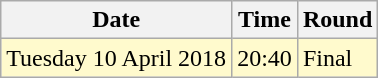<table class="wikitable">
<tr>
<th>Date</th>
<th>Time</th>
<th>Round</th>
</tr>
<tr>
<td style=background:lemonchiffon>Tuesday 10 April 2018</td>
<td style=background:lemonchiffon>20:40</td>
<td style=background:lemonchiffon>Final</td>
</tr>
</table>
